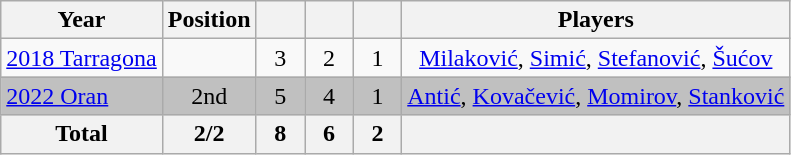<table class="wikitable" style="text-align: center;">
<tr>
<th>Year</th>
<th>Position</th>
<th width=25px></th>
<th width=25px></th>
<th width=25px></th>
<th>Players</th>
</tr>
<tr>
<td style="text-align: left;"> <a href='#'>2018 Tarragona</a></td>
<td></td>
<td>3</td>
<td>2</td>
<td>1</td>
<td><a href='#'>Milaković</a>, <a href='#'>Simić</a>, <a href='#'>Stefanović</a>, <a href='#'>Šućov</a></td>
</tr>
<tr bgcolor="silver">
<td style="text-align: left;"> <a href='#'>2022 Oran</a></td>
<td>2nd </td>
<td>5</td>
<td>4</td>
<td>1</td>
<td><a href='#'>Antić</a>, <a href='#'>Kovačević</a>, <a href='#'>Momirov</a>, <a href='#'>Stanković</a></td>
</tr>
<tr>
<th>Total</th>
<th>2/2</th>
<th>8</th>
<th>6</th>
<th>2</th>
<th></th>
</tr>
</table>
